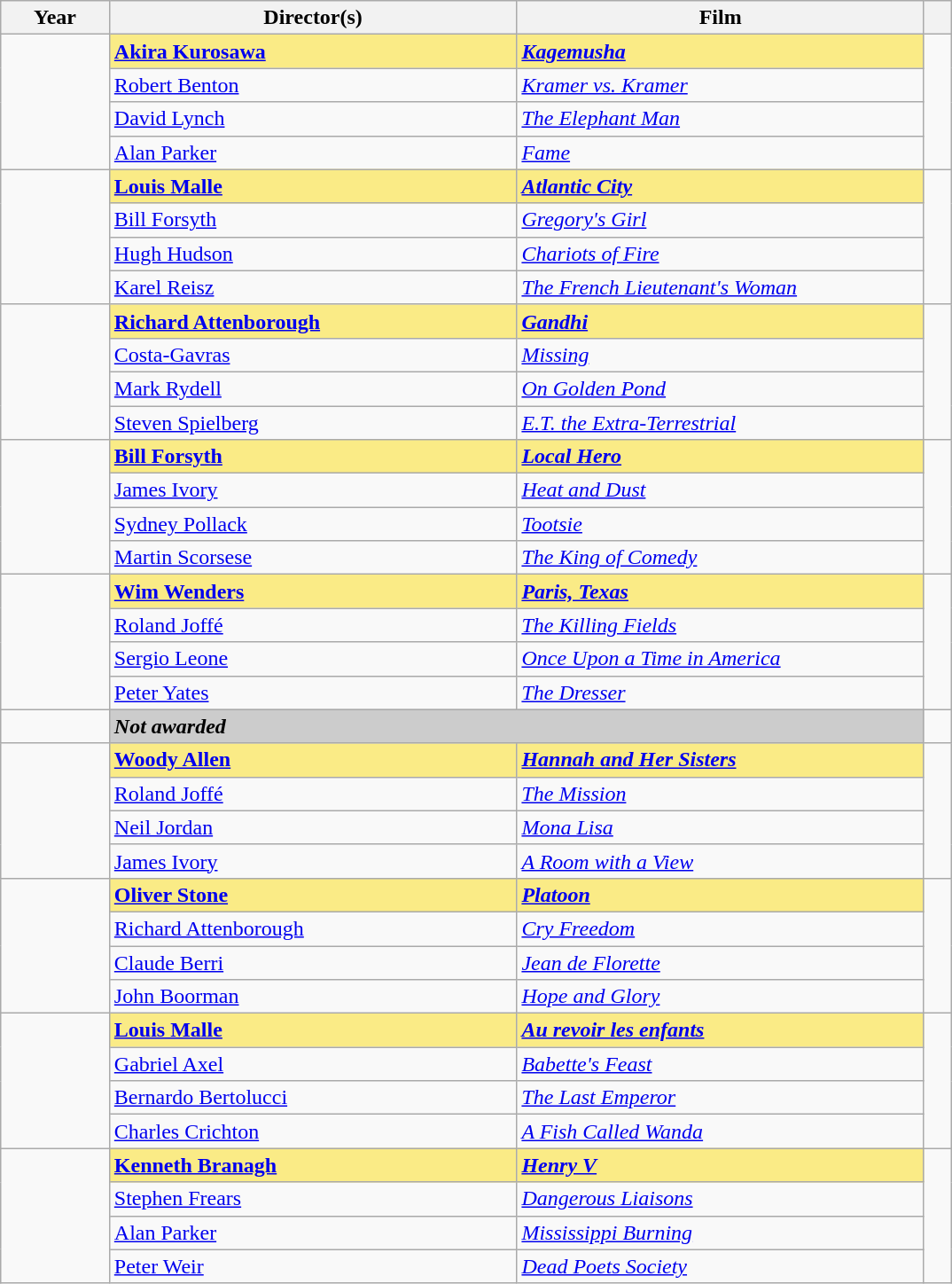<table class="wikitable sortable">
<tr>
<th scope="col" style="width:8%;">Year</th>
<th scope="col" style="width:30%;">Director(s)</th>
<th scope="col" style="width:30%;">Film</th>
<th scope="col" style="width:2%;" class="unsortable"></th>
</tr>
<tr>
<td rowspan="4"></td>
<td style="background:#FAEB86"><strong><a href='#'>Akira Kurosawa</a></strong></td>
<td style="background:#FAEB86"><strong><em><a href='#'>Kagemusha</a></em></strong></td>
<td rowspan=4></td>
</tr>
<tr>
<td><a href='#'>Robert Benton</a></td>
<td><em><a href='#'>Kramer vs. Kramer</a></em></td>
</tr>
<tr>
<td><a href='#'>David Lynch</a></td>
<td><em><a href='#'>The Elephant Man</a></em></td>
</tr>
<tr>
<td><a href='#'>Alan Parker</a></td>
<td><em><a href='#'>Fame</a></em></td>
</tr>
<tr>
<td rowspan="4"></td>
<td style="background:#FAEB86"><strong><a href='#'>Louis Malle</a></strong></td>
<td style="background:#FAEB86"><strong><em><a href='#'>Atlantic City</a></em></strong></td>
<td rowspan=4></td>
</tr>
<tr>
<td><a href='#'>Bill Forsyth</a></td>
<td><em><a href='#'>Gregory's Girl</a></em></td>
</tr>
<tr>
<td><a href='#'>Hugh Hudson</a></td>
<td><em><a href='#'>Chariots of Fire</a></em></td>
</tr>
<tr>
<td><a href='#'>Karel Reisz</a></td>
<td><em><a href='#'>The French Lieutenant's Woman</a></em></td>
</tr>
<tr>
<td rowspan="4"></td>
<td style="background:#FAEB86"><strong><a href='#'>Richard Attenborough</a></strong></td>
<td style="background:#FAEB86"><strong><em><a href='#'>Gandhi</a></em></strong></td>
<td rowspan=4></td>
</tr>
<tr>
<td><a href='#'>Costa-Gavras</a></td>
<td><em><a href='#'>Missing</a></em></td>
</tr>
<tr>
<td><a href='#'>Mark Rydell</a></td>
<td><em><a href='#'>On Golden Pond</a></em></td>
</tr>
<tr>
<td><a href='#'>Steven Spielberg</a></td>
<td><em><a href='#'>E.T. the Extra-Terrestrial</a></em></td>
</tr>
<tr>
<td rowspan="4"></td>
<td style="background:#FAEB86"><strong><a href='#'>Bill Forsyth</a></strong></td>
<td style="background:#FAEB86"><strong><em><a href='#'>Local Hero</a></em></strong></td>
<td rowspan=4></td>
</tr>
<tr>
<td><a href='#'>James Ivory</a></td>
<td><em><a href='#'>Heat and Dust</a></em></td>
</tr>
<tr>
<td><a href='#'>Sydney Pollack</a></td>
<td><em><a href='#'>Tootsie</a></em></td>
</tr>
<tr>
<td><a href='#'>Martin Scorsese</a></td>
<td><em><a href='#'>The King of Comedy</a></em></td>
</tr>
<tr>
<td rowspan="4"></td>
<td style="background:#FAEB86"><strong><a href='#'>Wim Wenders</a></strong></td>
<td style="background:#FAEB86"><strong><em><a href='#'>Paris, Texas</a></em></strong></td>
<td rowspan=4></td>
</tr>
<tr>
<td><a href='#'>Roland Joffé</a></td>
<td><em><a href='#'>The Killing Fields</a></em></td>
</tr>
<tr>
<td><a href='#'>Sergio Leone</a></td>
<td><em><a href='#'>Once Upon a Time in America</a></em></td>
</tr>
<tr>
<td><a href='#'>Peter Yates</a></td>
<td><em><a href='#'>The Dresser</a></em></td>
</tr>
<tr>
<td></td>
<td colspan="2" style="background:#ccc;"><strong><em>Not awarded</em></strong></td>
<td></td>
</tr>
<tr>
<td rowspan="4"></td>
<td style="background:#FAEB86"><strong><a href='#'>Woody Allen</a></strong></td>
<td style="background:#FAEB86"><strong><em><a href='#'>Hannah and Her Sisters</a></em></strong></td>
<td rowspan=4></td>
</tr>
<tr>
<td><a href='#'>Roland Joffé</a></td>
<td><em><a href='#'>The Mission</a></em></td>
</tr>
<tr>
<td><a href='#'>Neil Jordan</a></td>
<td><em><a href='#'>Mona Lisa</a></em></td>
</tr>
<tr>
<td><a href='#'>James Ivory</a></td>
<td><em><a href='#'>A Room with a View</a></em></td>
</tr>
<tr>
<td rowspan="4"></td>
<td style="background:#FAEB86"><strong><a href='#'>Oliver Stone</a></strong></td>
<td style="background:#FAEB86"><strong><em><a href='#'>Platoon</a></em></strong></td>
<td rowspan=4></td>
</tr>
<tr>
<td><a href='#'>Richard Attenborough</a></td>
<td><em><a href='#'>Cry Freedom</a></em></td>
</tr>
<tr>
<td><a href='#'>Claude Berri</a></td>
<td><em><a href='#'>Jean de Florette</a></em></td>
</tr>
<tr>
<td><a href='#'>John Boorman</a></td>
<td><em><a href='#'>Hope and Glory</a></em></td>
</tr>
<tr>
<td rowspan="4"></td>
<td style="background:#FAEB86"><strong><a href='#'>Louis Malle</a></strong></td>
<td style="background:#FAEB86"><strong><em><a href='#'>Au revoir les enfants</a></em></strong></td>
<td rowspan=4></td>
</tr>
<tr>
<td><a href='#'>Gabriel Axel</a></td>
<td><em><a href='#'>Babette's Feast</a></em></td>
</tr>
<tr>
<td><a href='#'>Bernardo Bertolucci</a></td>
<td><em><a href='#'>The Last Emperor</a></em></td>
</tr>
<tr>
<td><a href='#'>Charles Crichton</a></td>
<td><em><a href='#'>A Fish Called Wanda</a></em></td>
</tr>
<tr>
<td rowspan="4"></td>
<td style="background:#FAEB86"><strong><a href='#'>Kenneth Branagh</a></strong></td>
<td style="background:#FAEB86"><strong><em><a href='#'>Henry V</a></em></strong></td>
<td rowspan=4></td>
</tr>
<tr>
<td><a href='#'>Stephen Frears</a></td>
<td><em><a href='#'>Dangerous Liaisons</a></em></td>
</tr>
<tr>
<td><a href='#'>Alan Parker</a></td>
<td><em><a href='#'>Mississippi Burning</a></em></td>
</tr>
<tr>
<td><a href='#'>Peter Weir</a></td>
<td><em><a href='#'>Dead Poets Society</a></em></td>
</tr>
</table>
